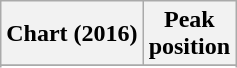<table class="wikitable sortable plainrowheaders" style="text-align:center">
<tr>
<th scope="col">Chart (2016)</th>
<th scope="col">Peak<br>position</th>
</tr>
<tr>
</tr>
<tr>
</tr>
<tr>
</tr>
<tr>
</tr>
<tr>
</tr>
<tr>
</tr>
<tr>
</tr>
<tr>
</tr>
<tr>
</tr>
<tr>
</tr>
<tr>
</tr>
<tr>
</tr>
<tr>
</tr>
<tr>
</tr>
<tr>
</tr>
<tr>
</tr>
<tr>
</tr>
<tr>
</tr>
<tr>
</tr>
<tr>
</tr>
<tr>
</tr>
<tr>
</tr>
<tr>
</tr>
<tr>
</tr>
</table>
